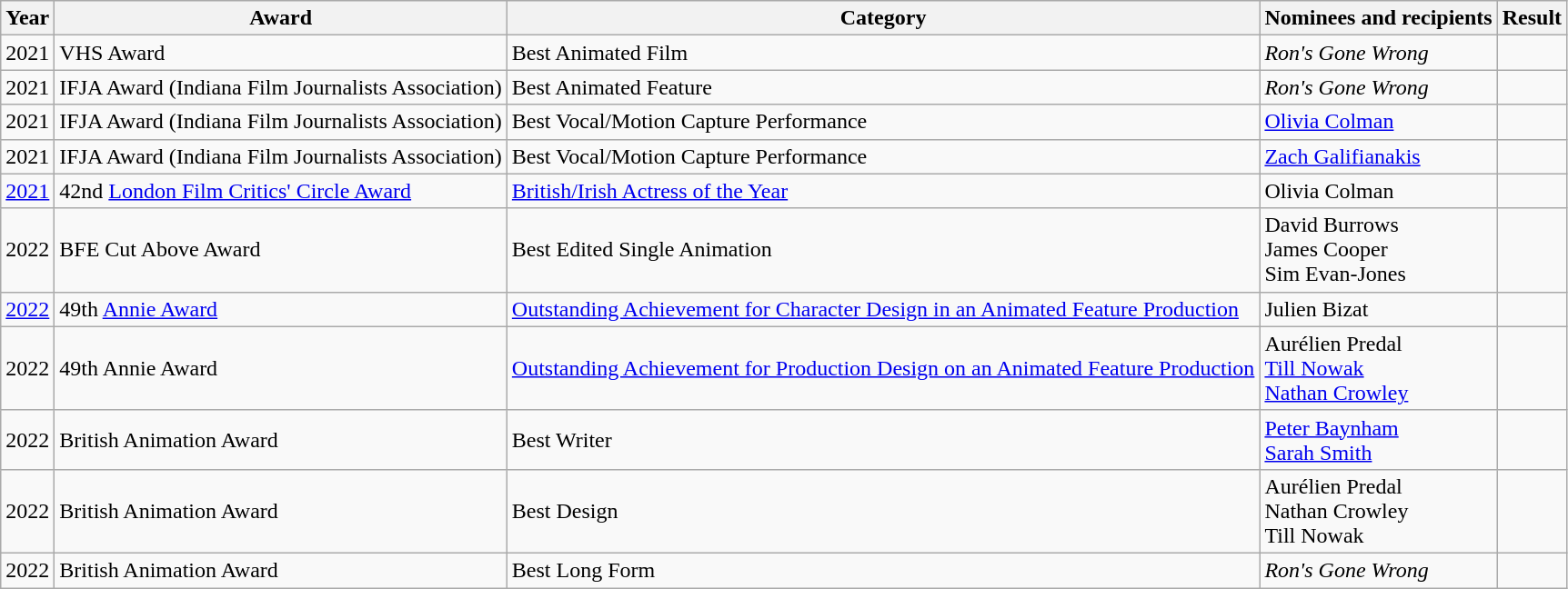<table class="wikitable">
<tr>
<th>Year</th>
<th>Award</th>
<th>Category</th>
<th>Nominees and recipients</th>
<th>Result</th>
</tr>
<tr>
<td>2021</td>
<td>VHS Award</td>
<td>Best Animated Film</td>
<td><em>Ron's Gone Wrong</em></td>
<td></td>
</tr>
<tr>
<td>2021</td>
<td>IFJA Award (Indiana Film Journalists Association)</td>
<td>Best Animated Feature</td>
<td><em>Ron's Gone Wrong</em></td>
<td></td>
</tr>
<tr>
<td>2021</td>
<td>IFJA Award (Indiana Film Journalists Association)</td>
<td>Best Vocal/Motion Capture Performance</td>
<td><a href='#'>Olivia Colman</a></td>
<td></td>
</tr>
<tr>
<td>2021</td>
<td>IFJA Award (Indiana Film Journalists Association)</td>
<td>Best Vocal/Motion Capture Performance</td>
<td><a href='#'>Zach Galifianakis</a></td>
<td></td>
</tr>
<tr>
<td><a href='#'>2021</a></td>
<td>42nd <a href='#'>London Film Critics' Circle Award</a></td>
<td><a href='#'>British/Irish Actress of the Year</a></td>
<td>Olivia Colman</td>
<td></td>
</tr>
<tr>
<td>2022</td>
<td>BFE Cut Above Award</td>
<td>Best Edited Single Animation</td>
<td>David Burrows<br>James Cooper<br>Sim Evan-Jones</td>
<td></td>
</tr>
<tr>
<td><a href='#'>2022</a></td>
<td>49th <a href='#'>Annie Award</a></td>
<td><a href='#'>Outstanding Achievement for Character Design in an Animated Feature Production</a></td>
<td>Julien Bizat</td>
<td></td>
</tr>
<tr>
<td>2022</td>
<td>49th Annie Award</td>
<td><a href='#'>Outstanding Achievement for Production Design on an Animated Feature Production</a></td>
<td>Aurélien Predal<br><a href='#'>Till Nowak</a><br><a href='#'>Nathan Crowley</a></td>
<td></td>
</tr>
<tr>
<td>2022</td>
<td>British Animation Award</td>
<td>Best Writer</td>
<td><a href='#'>Peter Baynham</a><br><a href='#'>Sarah Smith</a></td>
<td></td>
</tr>
<tr>
<td>2022</td>
<td>British Animation Award</td>
<td>Best Design</td>
<td>Aurélien Predal<br>Nathan Crowley<br>Till Nowak</td>
<td></td>
</tr>
<tr>
<td>2022</td>
<td>British Animation Award</td>
<td>Best Long Form</td>
<td><em>Ron's Gone Wrong</em></td>
<td></td>
</tr>
</table>
